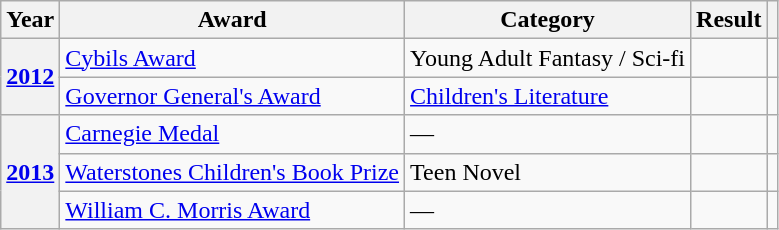<table class="wikitable plainrowheaders sortable">
<tr>
<th scope="col">Year</th>
<th scope="col">Award</th>
<th>Category</th>
<th scope="col">Result</th>
<th class="unsortable" scope="col"></th>
</tr>
<tr>
<th rowspan="2"><a href='#'>2012</a></th>
<td><a href='#'>Cybils Award</a></td>
<td>Young Adult Fantasy / Sci-fi</td>
<td></td>
<td></td>
</tr>
<tr>
<td><a href='#'>Governor General's Award</a></td>
<td><a href='#'>Children's Literature</a></td>
<td></td>
<td></td>
</tr>
<tr>
<th rowspan="3"><a href='#'>2013</a></th>
<td><a href='#'>Carnegie Medal</a></td>
<td>—</td>
<td></td>
<td></td>
</tr>
<tr>
<td><a href='#'>Waterstones Children's Book Prize</a></td>
<td>Teen Novel</td>
<td></td>
<td></td>
</tr>
<tr>
<td><a href='#'>William C. Morris Award</a></td>
<td>—</td>
<td></td>
<td></td>
</tr>
</table>
